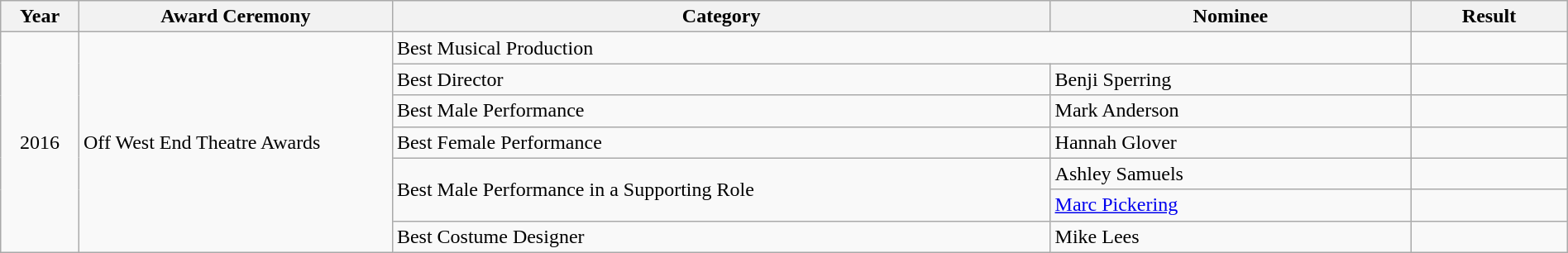<table class="wikitable" style="width:100%;">
<tr>
<th style="width:5%;">Year</th>
<th style="width:20%;">Award Ceremony</th>
<th style="width:42%;">Category</th>
<th style="width:23%;">Nominee</th>
<th style="width:10%;">Result</th>
</tr>
<tr>
<td rowspan="7" align="center">2016</td>
<td rowspan="7">Off West End Theatre Awards</td>
<td colspan="2">Best Musical Production</td>
<td></td>
</tr>
<tr>
<td>Best Director</td>
<td>Benji Sperring</td>
<td></td>
</tr>
<tr>
<td>Best Male Performance</td>
<td>Mark Anderson</td>
<td></td>
</tr>
<tr>
<td>Best Female Performance</td>
<td>Hannah Glover</td>
<td></td>
</tr>
<tr>
<td rowspan="2">Best Male Performance in a Supporting Role</td>
<td>Ashley Samuels</td>
<td></td>
</tr>
<tr>
<td><a href='#'>Marc Pickering</a></td>
<td></td>
</tr>
<tr>
<td>Best Costume Designer</td>
<td>Mike Lees</td>
<td></td>
</tr>
</table>
